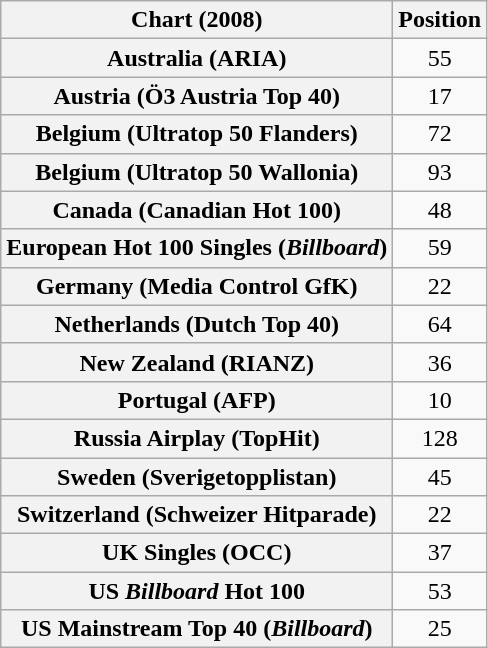<table class="wikitable sortable plainrowheaders">
<tr>
<th scope="col">Chart (2008)</th>
<th scope="col">Position</th>
</tr>
<tr>
<th scope="row">Australia (ARIA)</th>
<td style="text-align:center;">55</td>
</tr>
<tr>
<th scope="row">Austria (Ö3 Austria Top 40)</th>
<td style="text-align:center;">17</td>
</tr>
<tr>
<th scope="row">Belgium (Ultratop 50 Flanders)</th>
<td style="text-align:center;">72</td>
</tr>
<tr>
<th scope="row">Belgium (Ultratop 50 Wallonia)</th>
<td style="text-align:center;">93</td>
</tr>
<tr>
<th scope="row">Canada (Canadian Hot 100)</th>
<td style="text-align:center;">48</td>
</tr>
<tr>
<th scope="row">European Hot 100 Singles (<em>Billboard</em>)</th>
<td style="text-align:center;">59</td>
</tr>
<tr>
<th scope="row">Germany (Media Control GfK)</th>
<td style="text-align:center;">22</td>
</tr>
<tr>
<th scope="row">Netherlands (Dutch Top 40)</th>
<td style="text-align:center;">64</td>
</tr>
<tr>
<th scope="row">New Zealand (RIANZ)</th>
<td style="text-align:center;">36</td>
</tr>
<tr>
<th scope="row">Portugal (AFP)</th>
<td style="text-align:center;">10</td>
</tr>
<tr>
<th scope="row">Russia Airplay (TopHit)</th>
<td style="text-align:center;">128</td>
</tr>
<tr>
<th scope="row">Sweden (Sverigetopplistan)</th>
<td align="center">45</td>
</tr>
<tr>
<th scope="row">Switzerland (Schweizer Hitparade)</th>
<td style="text-align:center;">22</td>
</tr>
<tr>
<th scope="row">UK Singles (OCC)<br></th>
<td style="text-align:center;">37</td>
</tr>
<tr>
<th scope="row">US <em>Billboard</em> Hot 100</th>
<td style="text-align:center;">53</td>
</tr>
<tr>
<th scope="row">US Mainstream Top 40 (<em>Billboard</em>)</th>
<td style="text-align:center;">25</td>
</tr>
</table>
